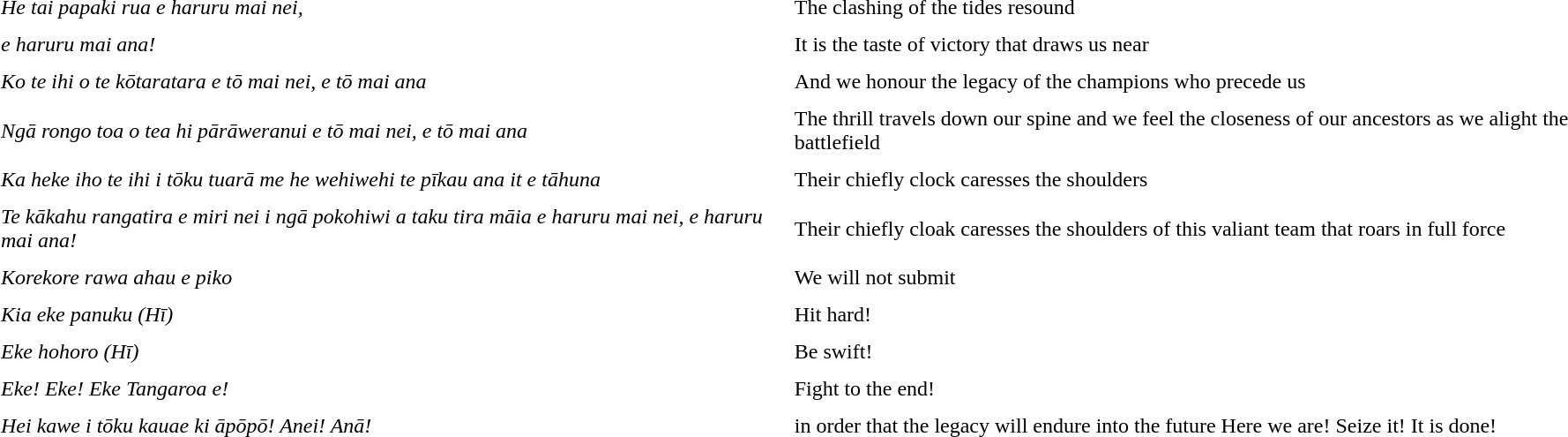<table border="0" cellpadding="4" cellspacing="2" style="margin-left:3em">
<tr>
<td></td>
</tr>
<tr>
<td><em>He tai papaki rua e haruru mai nei,</em></td>
<td>The clashing of the tides resound</td>
</tr>
<tr>
<td><em>e haruru mai ana!</em></td>
<td>It is the taste of victory that draws us near</td>
</tr>
<tr>
<td><em>Ko te ihi o te kōtaratara e tō mai nei, e tō mai ana</em></td>
<td>And we honour the legacy of the champions who precede us</td>
</tr>
<tr>
<td><em>Ngā rongo toa o tea hi pārāweranui e tō mai nei, e tō mai ana</em></td>
<td>The thrill travels down our spine and we feel the closeness of our ancestors as we alight the battlefield</td>
</tr>
<tr>
<td><em>Ka heke iho te ihi i tōku tuarā me he wehiwehi te pīkau ana it e tāhuna</em></td>
<td>Their chiefly clock caresses the shoulders</td>
</tr>
<tr>
<td><em>Te kākahu rangatira e miri nei i ngā pokohiwi a taku tira māia e haruru mai nei, e haruru mai ana!</em></td>
<td>Their chiefly cloak caresses the shoulders of this valiant team that roars in full force</td>
</tr>
<tr>
<td><em>Korekore rawa ahau e piko</em></td>
<td>We will not submit</td>
</tr>
<tr>
<td><em>Kia eke panuku (Hī)</em></td>
<td>Hit hard!</td>
</tr>
<tr>
<td><em>Eke hohoro (Hī)</em></td>
<td>Be swift!</td>
</tr>
<tr>
<td><em>Eke! Eke! Eke Tangaroa e!</em></td>
<td>Fight to the end!</td>
</tr>
<tr>
<td><em>Hei kawe i tōku kauae ki āpōpō! Anei! Anā!</em></td>
<td>in order that the legacy will endure into the future Here we are! Seize it! It is done!</td>
</tr>
</table>
